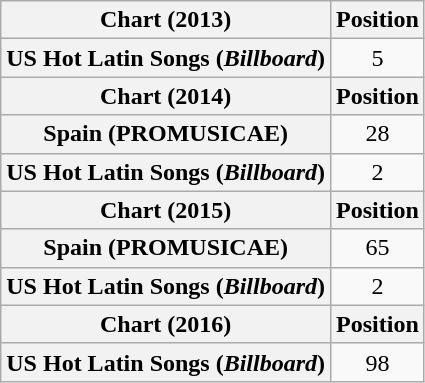<table class="wikitable plainrowheaders " style="text-align:center;">
<tr>
<th>Chart (2013)</th>
<th>Position</th>
</tr>
<tr>
<th scope="row">US Hot Latin Songs (<em>Billboard</em>)</th>
<td style="text-align:center;">5</td>
</tr>
<tr>
<th>Chart (2014)</th>
<th>Position</th>
</tr>
<tr>
<th scope="row">Spain (PROMUSICAE)</th>
<td align=center>28</td>
</tr>
<tr>
<th scope="row">US Hot Latin Songs (<em>Billboard</em>)</th>
<td style="text-align:center;">2</td>
</tr>
<tr>
<th>Chart (2015)</th>
<th>Position</th>
</tr>
<tr>
<th scope="row">Spain (PROMUSICAE)</th>
<td align=center>65</td>
</tr>
<tr>
<th scope="row">US Hot Latin Songs (<em>Billboard</em>)</th>
<td style="text-align:center;">2</td>
</tr>
<tr>
<th>Chart (2016)</th>
<th>Position</th>
</tr>
<tr>
<th scope="row">US Hot Latin Songs (<em>Billboard</em>)</th>
<td style="text-align:center;">98</td>
</tr>
</table>
